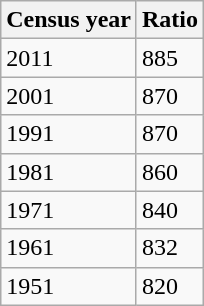<table class="wikitable sortable">
<tr>
<th>Census year</th>
<th>Ratio</th>
</tr>
<tr>
<td>2011</td>
<td>885</td>
</tr>
<tr>
<td>2001</td>
<td>870</td>
</tr>
<tr>
<td>1991</td>
<td>870</td>
</tr>
<tr>
<td>1981</td>
<td>860</td>
</tr>
<tr>
<td>1971</td>
<td>840</td>
</tr>
<tr>
<td>1961</td>
<td>832</td>
</tr>
<tr>
<td>1951</td>
<td>820</td>
</tr>
</table>
